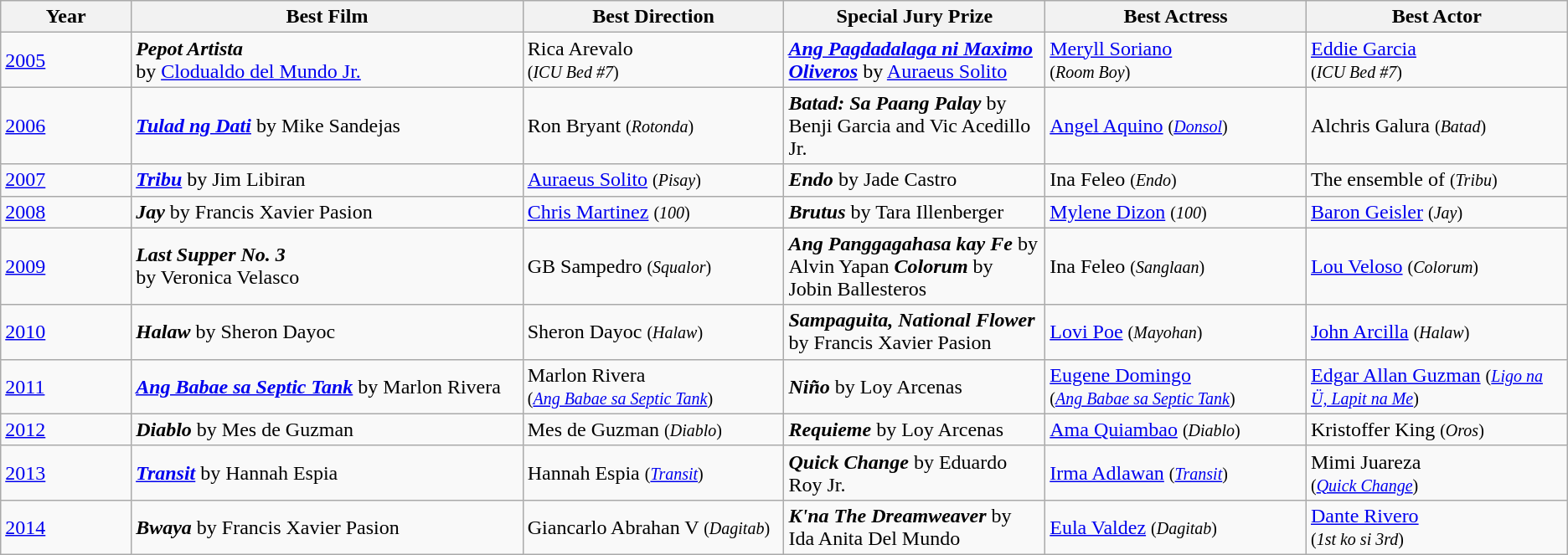<table class="wikitable">
<tr>
<th style="width:5%;">Year</th>
<th style="width:15%;">Best Film</th>
<th style="width:10%;">Best Direction</th>
<th style="width:10%;">Special Jury Prize</th>
<th style="width:10%;">Best Actress</th>
<th style="width:10%;">Best Actor</th>
</tr>
<tr>
<td><a href='#'>2005</a></td>
<td><strong><em>Pepot Artista</em></strong><br>by <a href='#'>Clodualdo del Mundo Jr.</a></td>
<td>Rica Arevalo  <br> <small>(<em>ICU Bed #7</em>)</small></td>
<td><strong><em><a href='#'>Ang Pagdadalaga ni Maximo Oliveros</a></em></strong> by <a href='#'>Auraeus Solito</a></td>
<td><a href='#'>Meryll Soriano</a> <br><small>(<em>Room Boy</em>)</small></td>
<td><a href='#'>Eddie Garcia</a> <br><small>(<em>ICU Bed #7</em>)</small></td>
</tr>
<tr>
<td><a href='#'>2006</a></td>
<td><strong><em><a href='#'>Tulad ng Dati</a></em></strong> by Mike Sandejas</td>
<td>Ron Bryant <small>(<em>Rotonda</em>)</small></td>
<td><strong><em>Batad: Sa Paang Palay</em></strong> by Benji Garcia and Vic Acedillo Jr.</td>
<td><a href='#'>Angel Aquino</a> <small>(<em><a href='#'>Donsol</a></em>)</small></td>
<td>Alchris Galura <small>(<em>Batad</em>)</small></td>
</tr>
<tr>
<td><a href='#'>2007</a></td>
<td><strong><em><a href='#'>Tribu</a></em></strong> by Jim Libiran</td>
<td><a href='#'>Auraeus Solito</a> <small>(<em>Pisay</em>)</small></td>
<td><strong><em>Endo</em></strong> by Jade Castro</td>
<td>Ina Feleo <small>(<em>Endo</em>)</small></td>
<td>The ensemble of <small>(<em>Tribu</em>)</small></td>
</tr>
<tr>
<td><a href='#'>2008</a></td>
<td><strong><em>Jay</em></strong> by Francis Xavier Pasion</td>
<td><a href='#'>Chris Martinez</a> <small>(<em>100</em>)</small></td>
<td><strong><em>Brutus</em></strong> by Tara Illenberger</td>
<td><a href='#'>Mylene Dizon</a> <small>(<em>100</em>)</small></td>
<td><a href='#'>Baron Geisler</a> <small>(<em>Jay</em>)</small></td>
</tr>
<tr>
<td><a href='#'>2009</a></td>
<td><strong><em>Last Supper No. 3</em></strong> <br> by Veronica Velasco</td>
<td>GB Sampedro <small>(<em>Squalor</em>)</small></td>
<td><strong><em>Ang Panggagahasa kay Fe</em></strong> by Alvin Yapan <strong><em>Colorum</em></strong> by Jobin Ballesteros</td>
<td>Ina Feleo <small>(<em>Sanglaan</em>)</small></td>
<td><a href='#'>Lou Veloso</a> <small>(<em>Colorum</em>)</small></td>
</tr>
<tr>
<td><a href='#'>2010</a></td>
<td><strong><em>Halaw</em></strong> by Sheron Dayoc</td>
<td>Sheron Dayoc <small>(<em>Halaw</em>)</small></td>
<td><strong><em>Sampaguita, National Flower</em></strong> by Francis Xavier Pasion</td>
<td><a href='#'>Lovi Poe</a> <small>(<em>Mayohan</em>)</small></td>
<td><a href='#'>John Arcilla</a> <small>(<em>Halaw</em>)</small></td>
</tr>
<tr>
<td><a href='#'>2011</a></td>
<td><strong><em><a href='#'>Ang Babae sa Septic Tank</a></em></strong> by Marlon Rivera</td>
<td>Marlon Rivera <br><small>(<em><a href='#'>Ang Babae sa Septic Tank</a></em>)</small></td>
<td><strong><em>Niño</em></strong> by Loy Arcenas</td>
<td><a href='#'>Eugene Domingo</a> <br><small>(<em><a href='#'>Ang Babae sa Septic Tank</a></em>)</small></td>
<td><a href='#'>Edgar Allan Guzman</a> <small>(<em><a href='#'>Ligo na Ü, Lapit na Me</a></em>)</small></td>
</tr>
<tr>
<td><a href='#'>2012</a></td>
<td><strong><em>Diablo</em></strong> by Mes de Guzman</td>
<td>Mes de Guzman <small>(<em>Diablo</em>)</small></td>
<td><strong><em>Requieme</em></strong> by Loy Arcenas</td>
<td><a href='#'>Ama Quiambao</a> <small>(<em>Diablo</em>)</small></td>
<td>Kristoffer King <small>(<em>Oros</em>)</small></td>
</tr>
<tr>
<td><a href='#'>2013</a></td>
<td><strong><em><a href='#'>Transit</a></em></strong> by Hannah Espia</td>
<td>Hannah Espia <small>(<em><a href='#'>Transit</a></em>)</small></td>
<td><strong><em>Quick Change</em></strong> by Eduardo Roy Jr.</td>
<td><a href='#'>Irma Adlawan</a> <small>(<em><a href='#'>Transit</a></em>)</small></td>
<td>Mimi Juareza <br><small>(<em><a href='#'>Quick Change</a></em>)</small></td>
</tr>
<tr>
<td><a href='#'>2014</a></td>
<td><strong><em>Bwaya</em></strong> by Francis Xavier Pasion</td>
<td>Giancarlo Abrahan V <small>(<em>Dagitab</em>)</small></td>
<td><strong><em>K'na The Dreamweaver</em></strong> by Ida Anita Del Mundo</td>
<td><a href='#'>Eula Valdez</a> <small>(<em>Dagitab</em>)</small></td>
<td><a href='#'>Dante Rivero</a> <br><small>(<em>1st ko si 3rd</em>)</small></td>
</tr>
</table>
